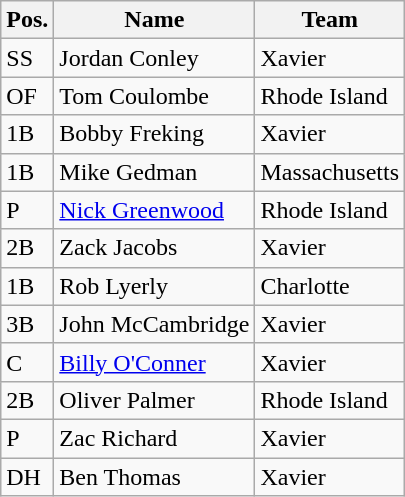<table class=wikitable>
<tr>
<th>Pos.</th>
<th>Name</th>
<th>Team</th>
</tr>
<tr>
<td>SS</td>
<td>Jordan Conley</td>
<td>Xavier</td>
</tr>
<tr>
<td>OF</td>
<td>Tom Coulombe</td>
<td>Rhode Island</td>
</tr>
<tr>
<td>1B</td>
<td>Bobby Freking</td>
<td>Xavier</td>
</tr>
<tr>
<td>1B</td>
<td>Mike Gedman</td>
<td>Massachusetts</td>
</tr>
<tr>
<td>P</td>
<td><a href='#'>Nick Greenwood</a></td>
<td>Rhode Island</td>
</tr>
<tr>
<td>2B</td>
<td>Zack Jacobs</td>
<td>Xavier</td>
</tr>
<tr>
<td>1B</td>
<td>Rob Lyerly</td>
<td>Charlotte</td>
</tr>
<tr>
<td>3B</td>
<td>John McCambridge</td>
<td>Xavier</td>
</tr>
<tr>
<td>C</td>
<td><a href='#'>Billy O'Conner</a></td>
<td>Xavier</td>
</tr>
<tr>
<td>2B</td>
<td>Oliver Palmer</td>
<td>Rhode Island</td>
</tr>
<tr>
<td>P</td>
<td>Zac Richard</td>
<td>Xavier</td>
</tr>
<tr>
<td>DH</td>
<td>Ben Thomas</td>
<td>Xavier</td>
</tr>
</table>
